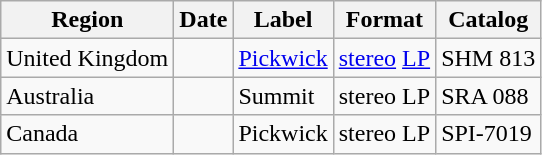<table class="wikitable">
<tr>
<th>Region</th>
<th>Date</th>
<th>Label</th>
<th>Format</th>
<th>Catalog</th>
</tr>
<tr>
<td>United Kingdom</td>
<td></td>
<td><a href='#'>Pickwick</a></td>
<td><a href='#'>stereo</a> <a href='#'>LP</a></td>
<td>SHM 813</td>
</tr>
<tr>
<td>Australia</td>
<td></td>
<td>Summit</td>
<td>stereo LP</td>
<td>SRA 088</td>
</tr>
<tr>
<td>Canada</td>
<td></td>
<td>Pickwick</td>
<td>stereo LP</td>
<td>SPI-7019</td>
</tr>
</table>
